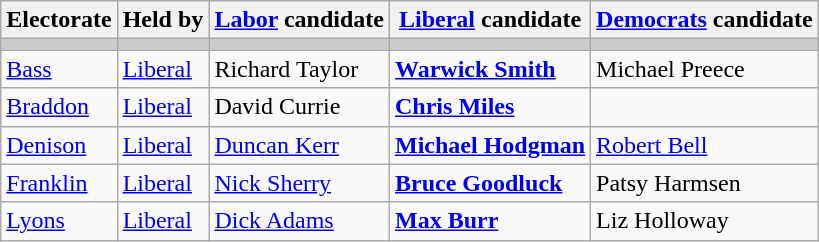<table class="wikitable">
<tr>
<th>Electorate</th>
<th>Held by</th>
<th><a href='#'>Labor</a> candidate</th>
<th><a href='#'>Liberal</a> candidate</th>
<th><a href='#'>Democrats</a> candidate</th>
</tr>
<tr bgcolor="#cccccc">
<td></td>
<td></td>
<td></td>
<td></td>
<td></td>
</tr>
<tr>
<td><a href='#'>Bass</a></td>
<td><a href='#'>Liberal</a></td>
<td>Richard Taylor</td>
<td><strong><a href='#'>Warwick Smith</a></strong></td>
<td>Michael Preece</td>
</tr>
<tr>
<td><a href='#'>Braddon</a></td>
<td><a href='#'>Liberal</a></td>
<td>David Currie</td>
<td><strong><a href='#'>Chris Miles</a></strong></td>
<td></td>
</tr>
<tr>
<td><a href='#'>Denison</a></td>
<td><a href='#'>Liberal</a></td>
<td><a href='#'>Duncan Kerr</a></td>
<td><strong><a href='#'>Michael Hodgman</a></strong></td>
<td><a href='#'>Robert Bell</a></td>
</tr>
<tr>
<td><a href='#'>Franklin</a></td>
<td><a href='#'>Liberal</a></td>
<td><a href='#'>Nick Sherry</a></td>
<td><strong><a href='#'>Bruce Goodluck</a></strong></td>
<td>Patsy Harmsen</td>
</tr>
<tr>
<td><a href='#'>Lyons</a></td>
<td><a href='#'>Liberal</a></td>
<td><a href='#'>Dick Adams</a></td>
<td><strong><a href='#'>Max Burr</a></strong></td>
<td>Liz Holloway</td>
</tr>
</table>
